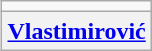<table class="wikitable" align="right" |>
<tr>
<td></td>
</tr>
<tr>
<th><a href='#'>Vlastimirović</a></th>
</tr>
</table>
